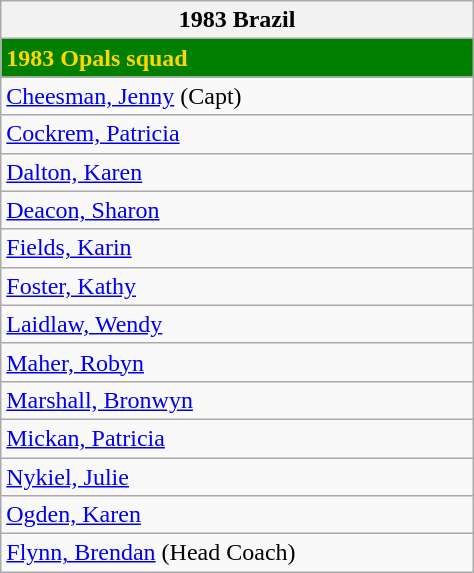<table class="wikitable collapsible autocollapse" width=25%>
<tr>
<th>1983 Brazil</th>
</tr>
<tr>
<td bgcolor=green style="color:gold; width:200px"><strong>1983 Opals squad</strong></td>
</tr>
<tr>
<td><a href='#'>Cheesman, Jenny</a> (Capt)</td>
</tr>
<tr>
<td><a href='#'>Cockrem, Patricia</a></td>
</tr>
<tr>
<td><a href='#'>Dalton, Karen</a></td>
</tr>
<tr>
<td><a href='#'>Deacon, Sharon</a></td>
</tr>
<tr>
<td><a href='#'>Fields, Karin</a></td>
</tr>
<tr>
<td><a href='#'>Foster, Kathy</a></td>
</tr>
<tr>
<td><a href='#'>Laidlaw, Wendy</a></td>
</tr>
<tr>
<td><a href='#'>Maher, Robyn</a></td>
</tr>
<tr>
<td><a href='#'>Marshall, Bronwyn</a></td>
</tr>
<tr>
<td><a href='#'>Mickan, Patricia</a></td>
</tr>
<tr>
<td><a href='#'>Nykiel, Julie</a></td>
</tr>
<tr>
<td><a href='#'>Ogden, Karen</a></td>
</tr>
<tr>
<td><a href='#'>Flynn, Brendan</a> (Head Coach)</td>
</tr>
</table>
